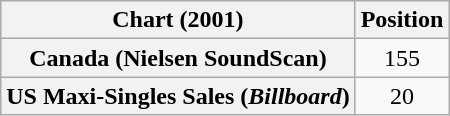<table class="wikitable plainrowheaders" style="text-align:center">
<tr>
<th scope="col">Chart (2001)</th>
<th scope="col">Position</th>
</tr>
<tr>
<th scope="row">Canada (Nielsen SoundScan)</th>
<td>155</td>
</tr>
<tr>
<th scope="row">US Maxi-Singles Sales (<em>Billboard</em>)</th>
<td>20</td>
</tr>
</table>
